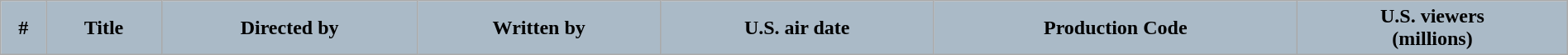<table class="wikitable plainrowheaders" style="width:100%; margin:auto; background-color: #ffffff;">
<tr>
<th style="background-color: #aabac7">#</th>
<th style="background-color: #aabac7">Title</th>
<th style="background-color: #aabac7">Directed by</th>
<th style="background-color: #aabac7">Written by</th>
<th style="background-color: #aabac7">U.S. air date</th>
<th style="background-color: #aabac7">Production Code</th>
<th style="background-color: #aabac7">U.S. viewers<br>(millions)<br>





</th>
</tr>
</table>
